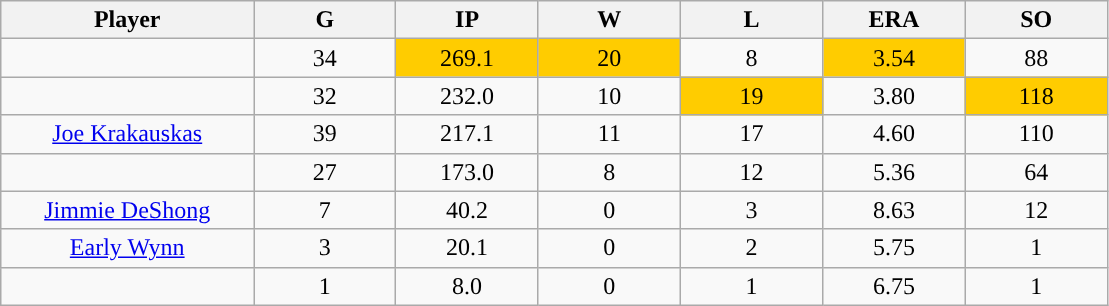<table class="wikitable sortable">
<tr>
<th bgcolor="#DDDDFF" width="16%">Player</th>
<th bgcolor="#DDDDFF" width="9%">G</th>
<th bgcolor="#DDDDFF" width="9%">IP</th>
<th bgcolor="#DDDDFF" width="9%">W</th>
<th bgcolor="#DDDDFF" width="9%">L</th>
<th bgcolor="#DDDDFF" width="9%">ERA</th>
<th bgcolor="#DDDDFF" width="9%">SO</th>
</tr>
<tr align="center">
<td></td>
<td>34</td>
<td style="background:#fc0;">269.1</td>
<td style="background:#fc0;">20</td>
<td>8</td>
<td style="background:#fc0;">3.54</td>
<td>88</td>
</tr>
<tr align="center">
<td></td>
<td>32</td>
<td>232.0</td>
<td>10</td>
<td style="background:#fc0;">19</td>
<td>3.80</td>
<td style="background:#fc0;">118</td>
</tr>
<tr align="center">
<td><a href='#'>Joe Krakauskas</a></td>
<td>39</td>
<td>217.1</td>
<td>11</td>
<td>17</td>
<td>4.60</td>
<td>110</td>
</tr>
<tr align="center">
<td></td>
<td>27</td>
<td>173.0</td>
<td>8</td>
<td>12</td>
<td>5.36</td>
<td>64</td>
</tr>
<tr align="center">
<td><a href='#'>Jimmie DeShong</a></td>
<td>7</td>
<td>40.2</td>
<td>0</td>
<td>3</td>
<td>8.63</td>
<td>12</td>
</tr>
<tr align="center">
<td><a href='#'>Early Wynn</a></td>
<td>3</td>
<td>20.1</td>
<td>0</td>
<td>2</td>
<td>5.75</td>
<td>1</td>
</tr>
<tr align="center">
<td></td>
<td>1</td>
<td>8.0</td>
<td>0</td>
<td>1</td>
<td>6.75</td>
<td>1</td>
</tr>
</table>
